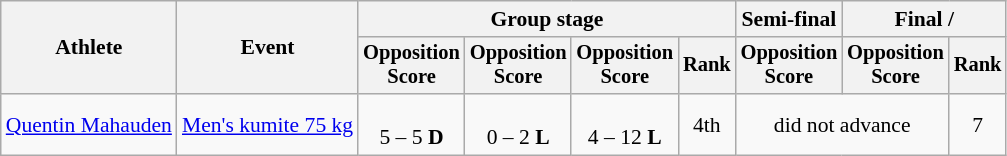<table class="wikitable" style="font-size:90%">
<tr>
<th rowspan=2>Athlete</th>
<th rowspan=2>Event</th>
<th colspan=4>Group stage</th>
<th>Semi-final</th>
<th colspan=2>Final / </th>
</tr>
<tr style="font-size:95%">
<th>Opposition<br>Score</th>
<th>Opposition<br>Score</th>
<th>Opposition<br>Score</th>
<th>Rank</th>
<th>Opposition<br>Score</th>
<th>Opposition<br>Score</th>
<th>Rank</th>
</tr>
<tr align=center>
<td align=left><a href='#'>Quentin Mahauden</a></td>
<td align=left><a href='#'>Men's kumite 75 kg</a></td>
<td><br> 5 – 5 <strong>D</strong></td>
<td><br> 0 – 2 <strong>L</strong></td>
<td><br> 4 – 12 <strong>L</strong></td>
<td>4th</td>
<td align=center colspan=2>did not advance</td>
<td>7</td>
</tr>
</table>
